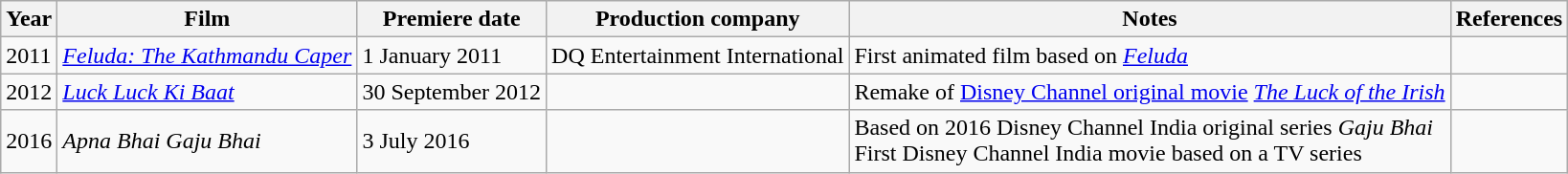<table class="wikitable sortable">
<tr>
<th scope="col">Year</th>
<th scope="col">Film</th>
<th scope="col" data-sort-type="date">Premiere date</th>
<th scope="col">Production company</th>
<th scope="col">Notes</th>
<th scope="col" class="unsortable">References</th>
</tr>
<tr>
<td>2011</td>
<td><em><a href='#'>Feluda: The Kathmandu Caper</a></em></td>
<td>1 January 2011</td>
<td>DQ Entertainment International</td>
<td>First animated film based on <em><a href='#'>Feluda</a></em></td>
<td></td>
</tr>
<tr>
<td>2012</td>
<td><em><a href='#'>Luck Luck Ki Baat</a></em></td>
<td>30 September 2012</td>
<td></td>
<td>Remake of <a href='#'>Disney Channel original movie</a> <em><a href='#'>The Luck of the Irish</a></em></td>
<td></td>
</tr>
<tr>
<td>2016</td>
<td><em>Apna Bhai Gaju Bhai</em></td>
<td>3 July 2016</td>
<td></td>
<td>Based on 2016 Disney Channel India original series <em>Gaju Bhai</em> <br> First Disney Channel India movie based on a TV series</td>
<td></td>
</tr>
</table>
